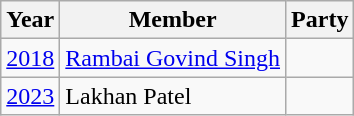<table class="wikitable sortable">
<tr>
<th>Year</th>
<th>Member</th>
<th colspan=2>Party</th>
</tr>
<tr>
<td><a href='#'>2018</a></td>
<td><a href='#'>Rambai Govind Singh</a></td>
<td></td>
</tr>
<tr>
<td><a href='#'>2023</a></td>
<td>Lakhan Patel</td>
<td></td>
</tr>
</table>
